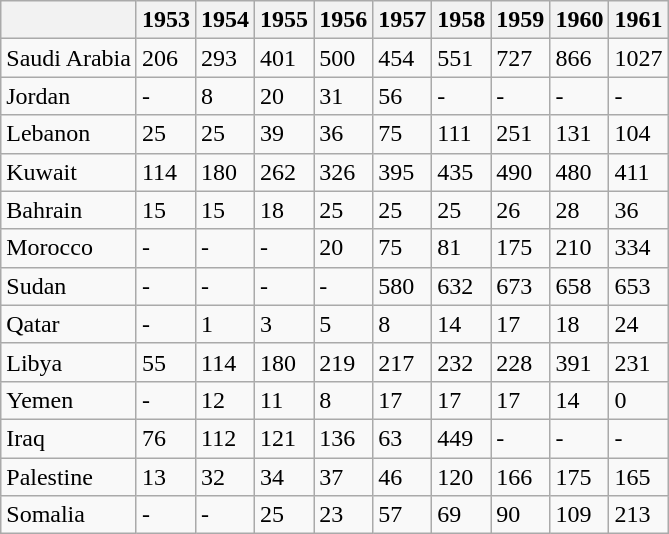<table class="wikitable">
<tr>
<th></th>
<th>1953</th>
<th>1954</th>
<th>1955</th>
<th>1956</th>
<th>1957</th>
<th>1958</th>
<th>1959</th>
<th>1960</th>
<th>1961</th>
</tr>
<tr>
<td>Saudi Arabia</td>
<td>206</td>
<td>293</td>
<td>401</td>
<td>500</td>
<td>454</td>
<td>551</td>
<td>727</td>
<td>866</td>
<td>1027</td>
</tr>
<tr>
<td>Jordan</td>
<td>-</td>
<td>8</td>
<td>20</td>
<td>31</td>
<td>56</td>
<td>-</td>
<td>-</td>
<td>-</td>
<td>-</td>
</tr>
<tr>
<td>Lebanon</td>
<td>25</td>
<td>25</td>
<td>39</td>
<td>36</td>
<td>75</td>
<td>111</td>
<td>251</td>
<td>131</td>
<td>104</td>
</tr>
<tr>
<td>Kuwait</td>
<td>114</td>
<td>180</td>
<td>262</td>
<td>326</td>
<td>395</td>
<td>435</td>
<td>490</td>
<td>480</td>
<td>411</td>
</tr>
<tr>
<td>Bahrain</td>
<td>15</td>
<td>15</td>
<td>18</td>
<td>25</td>
<td>25</td>
<td>25</td>
<td>26</td>
<td>28</td>
<td>36</td>
</tr>
<tr>
<td>Morocco</td>
<td>-</td>
<td>-</td>
<td>-</td>
<td>20</td>
<td>75</td>
<td>81</td>
<td>175</td>
<td>210</td>
<td>334</td>
</tr>
<tr>
<td>Sudan</td>
<td>-</td>
<td>-</td>
<td>-</td>
<td>-</td>
<td>580</td>
<td>632</td>
<td>673</td>
<td>658</td>
<td>653</td>
</tr>
<tr>
<td>Qatar</td>
<td>-</td>
<td>1</td>
<td>3</td>
<td>5</td>
<td>8</td>
<td>14</td>
<td>17</td>
<td>18</td>
<td>24</td>
</tr>
<tr>
<td>Libya</td>
<td>55</td>
<td>114</td>
<td>180</td>
<td>219</td>
<td>217</td>
<td>232</td>
<td>228</td>
<td>391</td>
<td>231</td>
</tr>
<tr>
<td>Yemen</td>
<td>-</td>
<td>12</td>
<td>11</td>
<td>8</td>
<td>17</td>
<td>17</td>
<td>17</td>
<td>14</td>
<td>0</td>
</tr>
<tr>
<td>Iraq</td>
<td>76</td>
<td>112</td>
<td>121</td>
<td>136</td>
<td>63</td>
<td>449</td>
<td>-</td>
<td>-</td>
<td>-</td>
</tr>
<tr>
<td>Palestine</td>
<td>13</td>
<td>32</td>
<td>34</td>
<td>37</td>
<td>46</td>
<td>120</td>
<td>166</td>
<td>175</td>
<td>165</td>
</tr>
<tr>
<td>Somalia</td>
<td>-</td>
<td>-</td>
<td>25</td>
<td>23</td>
<td>57</td>
<td>69</td>
<td>90</td>
<td>109</td>
<td>213</td>
</tr>
</table>
